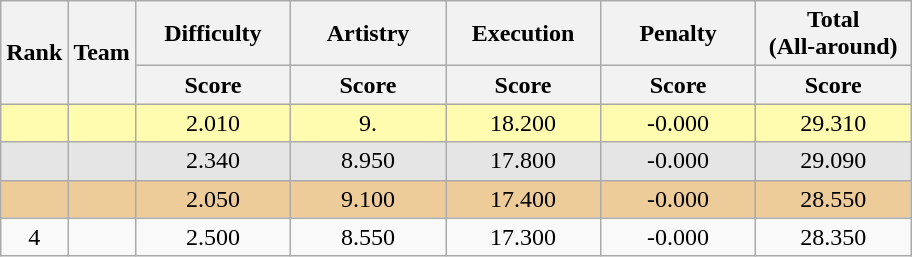<table class="wikitable" style="text-align:center">
<tr>
<th rowspan=2>Rank</th>
<th rowspan=2>Team</th>
<th style="width:6em">Difficulty</th>
<th style="width:6em">Artistry</th>
<th style="width:6em">Execution</th>
<th style="width:6em">Penalty</th>
<th style="width:6em">Total<br>(All-around)</th>
</tr>
<tr>
<th>Score</th>
<th>Score</th>
<th>Score</th>
<th>Score</th>
<th>Score</th>
</tr>
<tr style="background:#fffcaf;">
<td></td>
<td align="left"></td>
<td>2.010</td>
<td>9.</td>
<td>18.200</td>
<td>-0.000</td>
<td>29.310</td>
</tr>
<tr style="background:#e5e5e5;">
<td></td>
<td align="left"></td>
<td>2.340</td>
<td>8.950</td>
<td>17.800</td>
<td>-0.000</td>
<td>29.090</td>
</tr>
<tr style="background:#ec9;">
<td></td>
<td align="left"></td>
<td>2.050</td>
<td>9.100</td>
<td>17.400</td>
<td>-0.000</td>
<td>28.550</td>
</tr>
<tr>
<td>4</td>
<td align="left"></td>
<td>2.500</td>
<td>8.550</td>
<td>17.300</td>
<td>-0.000</td>
<td>28.350</td>
</tr>
</table>
